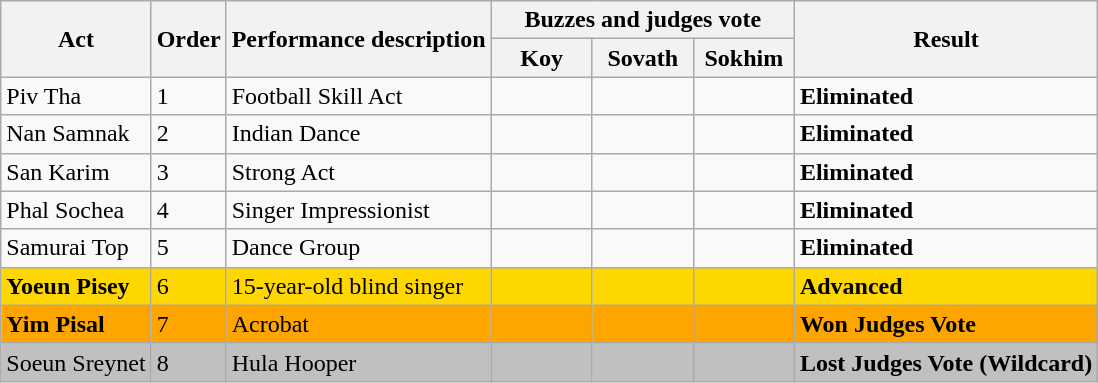<table class="wikitable plainrowheaders">
<tr>
<th rowspan=2>Act</th>
<th rowspan=2>Order</th>
<th rowspan=2>Performance description</th>
<th colspan=3>Buzzes and judges vote</th>
<th rowspan=2 colspan=3>Result</th>
</tr>
<tr>
<th style="width:60px;">Koy</th>
<th style="width:60px;">Sovath</th>
<th style="width:60px;">Sokhim</th>
</tr>
<tr>
<td>Piv Tha</td>
<td>1</td>
<td>Football Skill Act</td>
<td></td>
<td></td>
<td></td>
<td><strong>Eliminated</strong></td>
</tr>
<tr>
<td>Nan Samnak</td>
<td>2</td>
<td>Indian Dance</td>
<td></td>
<td></td>
<td></td>
<td><strong>Eliminated</strong></td>
</tr>
<tr>
<td>San Karim</td>
<td>3</td>
<td>Strong Act</td>
<td></td>
<td></td>
<td style="text-align:center;"></td>
<td><strong>Eliminated</strong></td>
</tr>
<tr>
<td>Phal Sochea</td>
<td>4</td>
<td>Singer Impressionist</td>
<td></td>
<td></td>
<td></td>
<td><strong>Eliminated</strong></td>
</tr>
<tr>
<td>Samurai Top</td>
<td>5</td>
<td>Dance Group</td>
<td></td>
<td></td>
<td></td>
<td><strong>Eliminated</strong></td>
</tr>
<tr style="background:gold;">
<td><strong>Yoeun Pisey</strong></td>
<td>6</td>
<td>15-year-old blind singer</td>
<td></td>
<td></td>
<td></td>
<td><strong>Advanced</strong></td>
</tr>
<tr style="background:orange;">
<td><strong>Yim Pisal</strong></td>
<td>7</td>
<td>Acrobat</td>
<td style="text-align:center;"></td>
<td></td>
<td style="text-align:center;"></td>
<td><strong>Won Judges Vote</strong></td>
</tr>
<tr style="background:silver;">
<td>Soeun Sreynet</td>
<td>8</td>
<td>Hula Hooper</td>
<td></td>
<td style="text-align:center;"></td>
<td></td>
<td><strong>Lost Judges Vote</strong> <strong>(Wildcard)</strong></td>
</tr>
</table>
